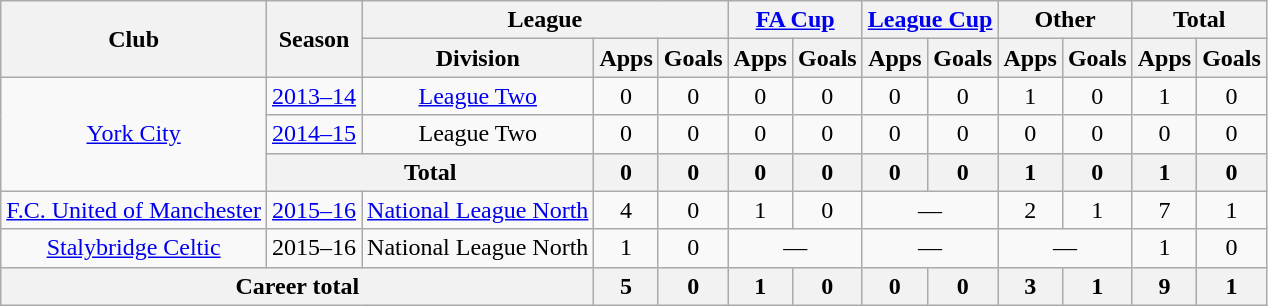<table class=wikitable style="text-align:center">
<tr>
<th rowspan=2>Club</th>
<th rowspan=2>Season</th>
<th colspan=3>League</th>
<th colspan=2><a href='#'>FA Cup</a></th>
<th colspan=2><a href='#'>League Cup</a></th>
<th colspan=2>Other</th>
<th colspan=2>Total</th>
</tr>
<tr>
<th>Division</th>
<th>Apps</th>
<th>Goals</th>
<th>Apps</th>
<th>Goals</th>
<th>Apps</th>
<th>Goals</th>
<th>Apps</th>
<th>Goals</th>
<th>Apps</th>
<th>Goals</th>
</tr>
<tr>
<td rowspan=3><a href='#'>York City</a></td>
<td><a href='#'>2013–14</a></td>
<td><a href='#'>League Two</a></td>
<td>0</td>
<td>0</td>
<td>0</td>
<td>0</td>
<td>0</td>
<td>0</td>
<td>1</td>
<td>0</td>
<td>1</td>
<td>0</td>
</tr>
<tr>
<td><a href='#'>2014–15</a></td>
<td>League Two</td>
<td>0</td>
<td>0</td>
<td>0</td>
<td>0</td>
<td>0</td>
<td>0</td>
<td>0</td>
<td>0</td>
<td>0</td>
<td>0</td>
</tr>
<tr>
<th colspan=2>Total</th>
<th>0</th>
<th>0</th>
<th>0</th>
<th>0</th>
<th>0</th>
<th>0</th>
<th>1</th>
<th>0</th>
<th>1</th>
<th>0</th>
</tr>
<tr>
<td><a href='#'>F.C. United of Manchester</a></td>
<td><a href='#'>2015–16</a></td>
<td><a href='#'>National League North</a></td>
<td>4</td>
<td>0</td>
<td>1</td>
<td>0</td>
<td colspan=2>—</td>
<td>2</td>
<td>1</td>
<td>7</td>
<td>1</td>
</tr>
<tr>
<td><a href='#'>Stalybridge Celtic</a></td>
<td>2015–16</td>
<td>National League North</td>
<td>1</td>
<td>0</td>
<td colspan=2>—</td>
<td colspan=2>—</td>
<td colspan=2>—</td>
<td>1</td>
<td>0</td>
</tr>
<tr>
<th colspan=3>Career total</th>
<th>5</th>
<th>0</th>
<th>1</th>
<th>0</th>
<th>0</th>
<th>0</th>
<th>3</th>
<th>1</th>
<th>9</th>
<th>1</th>
</tr>
</table>
